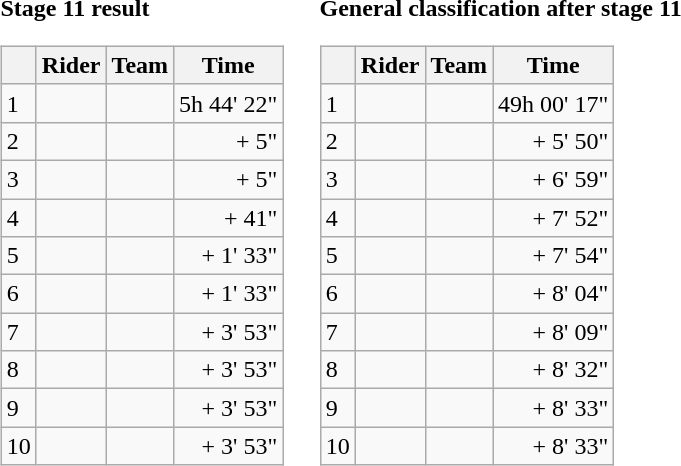<table>
<tr>
<td><strong>Stage 11 result</strong><br><table class="wikitable">
<tr>
<th></th>
<th>Rider</th>
<th>Team</th>
<th>Time</th>
</tr>
<tr>
<td>1</td>
<td></td>
<td></td>
<td align=right>5h 44' 22"</td>
</tr>
<tr>
<td>2</td>
<td></td>
<td></td>
<td align=right>+ 5"</td>
</tr>
<tr>
<td>3</td>
<td></td>
<td></td>
<td align=right>+ 5"</td>
</tr>
<tr>
<td>4</td>
<td></td>
<td></td>
<td align=right>+ 41"</td>
</tr>
<tr>
<td>5</td>
<td></td>
<td></td>
<td align=right>+ 1' 33"</td>
</tr>
<tr>
<td>6</td>
<td></td>
<td></td>
<td align=right>+ 1' 33"</td>
</tr>
<tr>
<td>7</td>
<td> </td>
<td></td>
<td align=right>+ 3' 53"</td>
</tr>
<tr>
<td>8</td>
<td></td>
<td></td>
<td align=right>+ 3' 53"</td>
</tr>
<tr>
<td>9</td>
<td></td>
<td></td>
<td align=right>+ 3' 53"</td>
</tr>
<tr>
<td>10</td>
<td></td>
<td></td>
<td align=right>+ 3' 53"</td>
</tr>
</table>
</td>
<td></td>
<td><strong>General classification after stage 11</strong><br><table class="wikitable">
<tr>
<th></th>
<th>Rider</th>
<th>Team</th>
<th>Time</th>
</tr>
<tr>
<td>1</td>
<td> </td>
<td></td>
<td align="right">49h 00' 17"</td>
</tr>
<tr>
<td>2</td>
<td></td>
<td></td>
<td align="right">+ 5' 50"</td>
</tr>
<tr>
<td>3</td>
<td></td>
<td></td>
<td align="right">+ 6' 59"</td>
</tr>
<tr>
<td>4</td>
<td></td>
<td></td>
<td align="right">+ 7' 52"</td>
</tr>
<tr>
<td>5</td>
<td></td>
<td></td>
<td align="right">+ 7' 54"</td>
</tr>
<tr>
<td>6</td>
<td></td>
<td></td>
<td align="right">+ 8' 04"</td>
</tr>
<tr>
<td>7</td>
<td></td>
<td></td>
<td align="right">+ 8' 09"</td>
</tr>
<tr>
<td>8</td>
<td></td>
<td></td>
<td align="right">+ 8' 32"</td>
</tr>
<tr>
<td>9</td>
<td></td>
<td></td>
<td align="right">+ 8' 33"</td>
</tr>
<tr>
<td>10</td>
<td></td>
<td></td>
<td align="right">+ 8' 33"</td>
</tr>
</table>
</td>
</tr>
</table>
